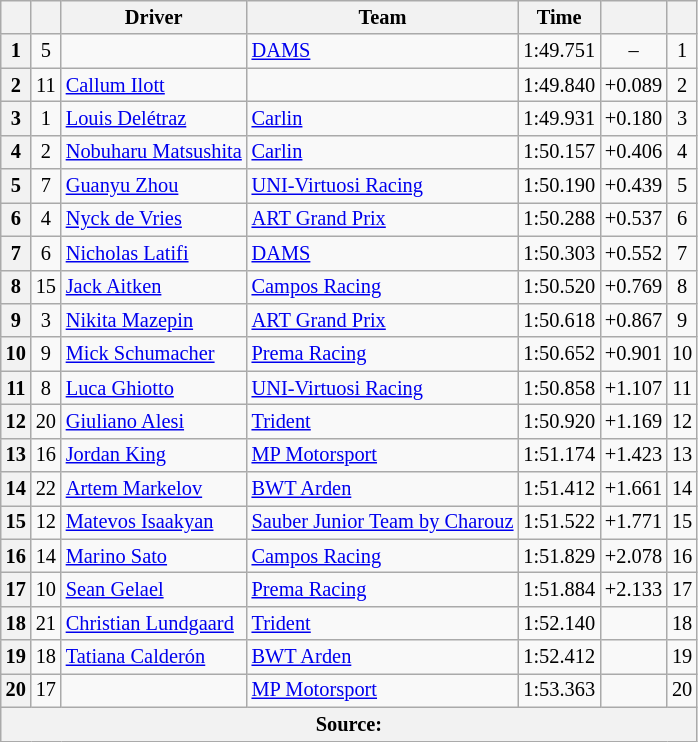<table class="wikitable" style="font-size:85%">
<tr>
<th scope="col"></th>
<th scope="col"></th>
<th scope="col">Driver</th>
<th scope="col">Team</th>
<th scope="col">Time</th>
<th scope="col"></th>
<th scope="col"></th>
</tr>
<tr>
<th scope="row">1</th>
<td align="center">5</td>
<td></td>
<td><a href='#'>DAMS</a></td>
<td>1:49.751</td>
<td align="center">–</td>
<td align="center">1</td>
</tr>
<tr>
<th scope="row">2</th>
<td align="center">11</td>
<td> <a href='#'>Callum Ilott</a></td>
<td></td>
<td>1:49.840</td>
<td align="center">+0.089</td>
<td align="center">2</td>
</tr>
<tr>
<th scope="row">3</th>
<td align="center">1</td>
<td> <a href='#'>Louis Delétraz</a></td>
<td><a href='#'>Carlin</a></td>
<td>1:49.931</td>
<td align="center">+0.180</td>
<td align="center">3</td>
</tr>
<tr>
<th scope="row">4</th>
<td align="center">2</td>
<td> <a href='#'>Nobuharu Matsushita</a></td>
<td><a href='#'>Carlin</a></td>
<td>1:50.157</td>
<td align="center">+0.406</td>
<td align="center">4</td>
</tr>
<tr>
<th scope="row">5</th>
<td align="center">7</td>
<td> <a href='#'>Guanyu Zhou</a></td>
<td><a href='#'>UNI-Virtuosi Racing</a></td>
<td>1:50.190</td>
<td align="center">+0.439</td>
<td align="center">5</td>
</tr>
<tr>
<th scope="row">6</th>
<td align="center">4</td>
<td> <a href='#'>Nyck de Vries</a></td>
<td><a href='#'>ART Grand Prix</a></td>
<td>1:50.288</td>
<td align="center">+0.537</td>
<td align="center">6</td>
</tr>
<tr>
<th scope="row">7</th>
<td align="center">6</td>
<td> <a href='#'>Nicholas Latifi</a></td>
<td><a href='#'>DAMS</a></td>
<td>1:50.303</td>
<td align="center">+0.552</td>
<td align="center">7</td>
</tr>
<tr>
<th scope="row">8</th>
<td align="center">15</td>
<td> <a href='#'>Jack Aitken</a></td>
<td><a href='#'>Campos Racing</a></td>
<td>1:50.520</td>
<td align="center">+0.769</td>
<td align="center">8</td>
</tr>
<tr>
<th scope="row">9</th>
<td align="center">3</td>
<td> <a href='#'>Nikita Mazepin</a></td>
<td><a href='#'>ART Grand Prix</a></td>
<td>1:50.618</td>
<td align="center">+0.867</td>
<td align="center">9</td>
</tr>
<tr>
<th scope="row">10</th>
<td align="center">9</td>
<td> <a href='#'>Mick Schumacher</a></td>
<td><a href='#'>Prema Racing</a></td>
<td>1:50.652</td>
<td align="center">+0.901</td>
<td align="center">10</td>
</tr>
<tr>
<th scope="row">11</th>
<td align="center">8</td>
<td> <a href='#'>Luca Ghiotto</a></td>
<td><a href='#'>UNI-Virtuosi Racing</a></td>
<td>1:50.858</td>
<td align="center">+1.107</td>
<td align="center">11</td>
</tr>
<tr>
<th scope="row">12</th>
<td align="center">20</td>
<td> <a href='#'>Giuliano Alesi</a></td>
<td><a href='#'>Trident</a></td>
<td>1:50.920</td>
<td align="center">+1.169</td>
<td align="center">12</td>
</tr>
<tr>
<th scope="row">13</th>
<td align="center">16</td>
<td> <a href='#'>Jordan King</a></td>
<td><a href='#'>MP Motorsport</a></td>
<td>1:51.174</td>
<td align="center">+1.423</td>
<td align="center">13</td>
</tr>
<tr>
<th scope="row">14</th>
<td align="center">22</td>
<td> <a href='#'>Artem Markelov</a></td>
<td><a href='#'>BWT Arden</a></td>
<td>1:51.412</td>
<td align="center">+1.661</td>
<td align="center">14</td>
</tr>
<tr>
<th scope="row">15</th>
<td align="center">12</td>
<td> <a href='#'>Matevos Isaakyan</a></td>
<td><a href='#'>Sauber Junior Team by Charouz</a></td>
<td>1:51.522</td>
<td align="center">+1.771</td>
<td align="center">15</td>
</tr>
<tr>
<th scope="row">16</th>
<td align="center">14</td>
<td> <a href='#'>Marino Sato</a></td>
<td><a href='#'>Campos Racing</a></td>
<td>1:51.829</td>
<td align="center">+2.078</td>
<td align="center">16</td>
</tr>
<tr>
<th scope="row">17</th>
<td align="center">10</td>
<td> <a href='#'>Sean Gelael</a></td>
<td><a href='#'>Prema Racing</a></td>
<td>1:51.884</td>
<td align="center">+2.133</td>
<td align="center">17</td>
</tr>
<tr>
<th scope="row">18</th>
<td align="center">21</td>
<td> <a href='#'>Christian Lundgaard</a></td>
<td><a href='#'>Trident</a></td>
<td>1:52.140</td>
<td></td>
<td align="center">18</td>
</tr>
<tr>
<th scope="row">19</th>
<td align="center">18</td>
<td> <a href='#'>Tatiana Calderón</a></td>
<td><a href='#'>BWT Arden</a></td>
<td>1:52.412</td>
<td></td>
<td align="center">19</td>
</tr>
<tr>
<th scope="row">20</th>
<td align="center">17</td>
<td></td>
<td><a href='#'>MP Motorsport</a></td>
<td>1:53.363</td>
<td></td>
<td align="center">20</td>
</tr>
<tr>
<th colspan="7">Source:</th>
</tr>
</table>
